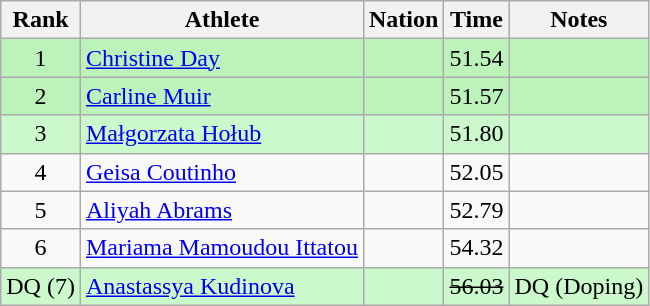<table class="wikitable sortable" style="text-align:center">
<tr>
<th>Rank</th>
<th>Athlete</th>
<th>Nation</th>
<th>Time</th>
<th>Notes</th>
</tr>
<tr bgcolor=#bbf3bb>
<td>1</td>
<td align=left><a href='#'>Christine Day</a></td>
<td align=left></td>
<td>51.54</td>
<td></td>
</tr>
<tr bgcolor=#bbf3bb>
<td>2</td>
<td align=left><a href='#'>Carline Muir</a></td>
<td align=left></td>
<td>51.57</td>
<td></td>
</tr>
<tr bgcolor=#ccf9cc>
<td>3</td>
<td align=left><a href='#'>Małgorzata Hołub</a></td>
<td align=left></td>
<td>51.80</td>
<td></td>
</tr>
<tr>
<td>4</td>
<td align=left><a href='#'>Geisa Coutinho</a></td>
<td align=left></td>
<td>52.05</td>
<td></td>
</tr>
<tr>
<td>5</td>
<td align=left><a href='#'>Aliyah Abrams</a></td>
<td align=left></td>
<td>52.79</td>
<td></td>
</tr>
<tr>
<td>6</td>
<td align=left><a href='#'>Mariama Mamoudou Ittatou</a></td>
<td align=left></td>
<td>54.32</td>
<td></td>
</tr>
<tr bgcolor=ccf9cc>
<td>DQ (7)</td>
<td align=left><a href='#'>Anastassya Kudinova</a></td>
<td align=left></td>
<td><s>56.03</s></td>
<td>DQ (Doping)</td>
</tr>
</table>
